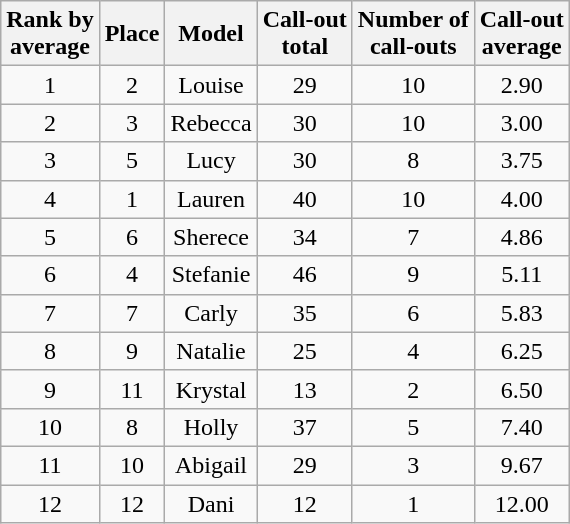<table class="wikitable sortable" style="margin:auto; text-align:center; white-space:nowrap">
<tr>
<th>Rank by<br>average</th>
<th>Place</th>
<th>Model</th>
<th>Call-out<br>total</th>
<th>Number of<br>call-outs</th>
<th>Call-out<br>average</th>
</tr>
<tr>
<td>1</td>
<td>2</td>
<td>Louise</td>
<td>29</td>
<td>10</td>
<td>2.90</td>
</tr>
<tr>
<td>2</td>
<td>3</td>
<td>Rebecca</td>
<td>30</td>
<td>10</td>
<td>3.00</td>
</tr>
<tr>
<td>3</td>
<td>5</td>
<td>Lucy</td>
<td>30</td>
<td>8</td>
<td>3.75</td>
</tr>
<tr>
<td>4</td>
<td>1</td>
<td>Lauren</td>
<td>40</td>
<td>10</td>
<td>4.00</td>
</tr>
<tr>
<td>5</td>
<td>6</td>
<td>Sherece</td>
<td>34</td>
<td>7</td>
<td>4.86</td>
</tr>
<tr>
<td>6</td>
<td>4</td>
<td>Stefanie</td>
<td>46</td>
<td>9</td>
<td>5.11</td>
</tr>
<tr>
<td>7</td>
<td>7</td>
<td>Carly</td>
<td>35</td>
<td>6</td>
<td>5.83</td>
</tr>
<tr>
<td>8</td>
<td>9</td>
<td>Natalie</td>
<td>25</td>
<td>4</td>
<td>6.25</td>
</tr>
<tr>
<td>9</td>
<td>11</td>
<td>Krystal</td>
<td>13</td>
<td>2</td>
<td>6.50</td>
</tr>
<tr>
<td>10</td>
<td>8</td>
<td>Holly</td>
<td>37</td>
<td>5</td>
<td>7.40</td>
</tr>
<tr>
<td>11</td>
<td>10</td>
<td>Abigail</td>
<td>29</td>
<td>3</td>
<td>9.67</td>
</tr>
<tr>
<td>12</td>
<td>12</td>
<td>Dani</td>
<td>12</td>
<td>1</td>
<td>12.00</td>
</tr>
</table>
